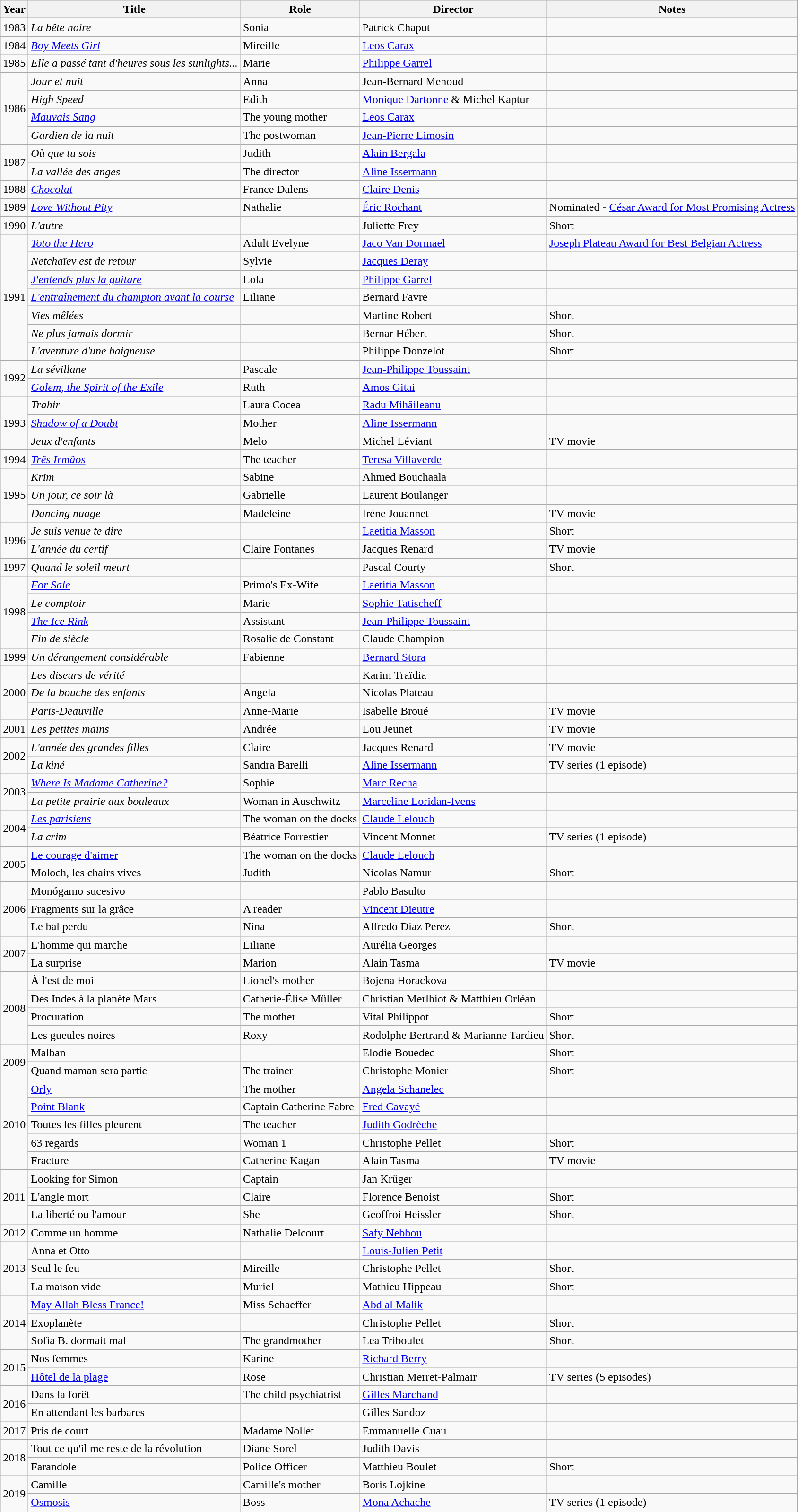<table class="wikitable">
<tr>
<th>Year</th>
<th>Title</th>
<th>Role</th>
<th>Director</th>
<th>Notes</th>
</tr>
<tr>
<td>1983</td>
<td><em>La bête noire</em></td>
<td>Sonia</td>
<td>Patrick Chaput</td>
<td></td>
</tr>
<tr>
<td>1984</td>
<td><em><a href='#'>Boy Meets Girl</a></em></td>
<td>Mireille</td>
<td><a href='#'>Leos Carax</a></td>
<td></td>
</tr>
<tr>
<td>1985</td>
<td><em>Elle a passé tant d'heures sous les sunlights...</em></td>
<td>Marie</td>
<td><a href='#'>Philippe Garrel</a></td>
<td></td>
</tr>
<tr>
<td rowspan=4>1986</td>
<td><em>Jour et nuit</em></td>
<td>Anna</td>
<td>Jean-Bernard Menoud</td>
<td></td>
</tr>
<tr>
<td><em>High Speed</em></td>
<td>Edith</td>
<td><a href='#'>Monique Dartonne</a> & Michel Kaptur</td>
<td></td>
</tr>
<tr>
<td><em><a href='#'>Mauvais Sang</a></em></td>
<td>The young mother</td>
<td><a href='#'>Leos Carax</a></td>
<td></td>
</tr>
<tr>
<td><em>Gardien de la nuit</em></td>
<td>The postwoman</td>
<td><a href='#'>Jean-Pierre Limosin</a></td>
<td></td>
</tr>
<tr>
<td rowspan=2>1987</td>
<td><em>Où que tu sois</em></td>
<td>Judith</td>
<td><a href='#'>Alain Bergala</a></td>
<td></td>
</tr>
<tr>
<td><em>La vallée des anges</em></td>
<td>The director</td>
<td><a href='#'>Aline Issermann</a></td>
<td></td>
</tr>
<tr>
<td>1988</td>
<td><em><a href='#'>Chocolat</a></em></td>
<td>France Dalens</td>
<td><a href='#'>Claire Denis</a></td>
<td></td>
</tr>
<tr>
<td>1989</td>
<td><em><a href='#'>Love Without Pity</a></em></td>
<td>Nathalie</td>
<td><a href='#'>Éric Rochant</a></td>
<td>Nominated - <a href='#'>César Award for Most Promising Actress</a></td>
</tr>
<tr>
<td>1990</td>
<td><em>L'autre</em></td>
<td></td>
<td>Juliette Frey</td>
<td>Short</td>
</tr>
<tr>
<td rowspan=7>1991</td>
<td><em><a href='#'>Toto the Hero</a></em></td>
<td>Adult Evelyne</td>
<td><a href='#'>Jaco Van Dormael</a></td>
<td><a href='#'>Joseph Plateau Award for Best Belgian Actress</a></td>
</tr>
<tr>
<td><em>Netchaïev est de retour</em></td>
<td>Sylvie</td>
<td><a href='#'>Jacques Deray</a></td>
<td></td>
</tr>
<tr>
<td><em><a href='#'>J'entends plus la guitare</a></em></td>
<td>Lola</td>
<td><a href='#'>Philippe Garrel</a></td>
<td></td>
</tr>
<tr>
<td><em><a href='#'>L'entraînement du champion avant la course</a></em></td>
<td>Liliane</td>
<td>Bernard Favre</td>
<td></td>
</tr>
<tr>
<td><em>Vies mêlées</em></td>
<td></td>
<td>Martine Robert</td>
<td>Short</td>
</tr>
<tr>
<td><em>Ne plus jamais dormir</em></td>
<td></td>
<td>Bernar Hébert</td>
<td>Short</td>
</tr>
<tr>
<td><em>L'aventure d'une baigneuse</em></td>
<td></td>
<td>Philippe Donzelot</td>
<td>Short</td>
</tr>
<tr>
<td rowspan=2>1992</td>
<td><em>La sévillane</em></td>
<td>Pascale</td>
<td><a href='#'>Jean-Philippe Toussaint</a></td>
<td></td>
</tr>
<tr>
<td><em><a href='#'>Golem, the Spirit of the Exile</a></em></td>
<td>Ruth</td>
<td><a href='#'>Amos Gitai</a></td>
<td></td>
</tr>
<tr>
<td rowspan=3>1993</td>
<td><em>Trahir</em></td>
<td>Laura Cocea</td>
<td><a href='#'>Radu Mihăileanu</a></td>
<td></td>
</tr>
<tr>
<td><em><a href='#'>Shadow of a Doubt</a></em></td>
<td>Mother</td>
<td><a href='#'>Aline Issermann</a></td>
<td></td>
</tr>
<tr>
<td><em>Jeux d'enfants</em></td>
<td>Melo</td>
<td>Michel Léviant</td>
<td>TV movie</td>
</tr>
<tr>
<td>1994</td>
<td><em><a href='#'>Três Irmãos</a></em></td>
<td>The teacher</td>
<td><a href='#'>Teresa Villaverde</a></td>
<td></td>
</tr>
<tr>
<td rowspan=3>1995</td>
<td><em>Krim</em></td>
<td>Sabine</td>
<td>Ahmed Bouchaala</td>
<td></td>
</tr>
<tr>
<td><em>Un jour, ce soir là</em></td>
<td>Gabrielle</td>
<td>Laurent Boulanger</td>
<td></td>
</tr>
<tr>
<td><em>Dancing nuage</em></td>
<td>Madeleine</td>
<td>Irène Jouannet</td>
<td>TV movie</td>
</tr>
<tr>
<td rowspan=2>1996</td>
<td><em>Je suis venue te dire</em></td>
<td></td>
<td><a href='#'>Laetitia Masson</a></td>
<td>Short</td>
</tr>
<tr>
<td><em>L'année du certif </em></td>
<td>Claire Fontanes</td>
<td>Jacques Renard</td>
<td>TV movie</td>
</tr>
<tr>
<td>1997</td>
<td><em>Quand le soleil meurt</em></td>
<td></td>
<td>Pascal Courty</td>
<td>Short</td>
</tr>
<tr>
<td rowspan=4>1998</td>
<td><em><a href='#'>For Sale</a></em></td>
<td>Primo's Ex-Wife</td>
<td><a href='#'>Laetitia Masson</a></td>
<td></td>
</tr>
<tr>
<td><em>Le comptoir</em></td>
<td>Marie</td>
<td><a href='#'>Sophie Tatischeff</a></td>
<td></td>
</tr>
<tr>
<td><em><a href='#'>The Ice Rink</a></em></td>
<td>Assistant</td>
<td><a href='#'>Jean-Philippe Toussaint</a></td>
<td></td>
</tr>
<tr>
<td><em>Fin de siècle</em></td>
<td>Rosalie de Constant</td>
<td>Claude Champion</td>
<td></td>
</tr>
<tr>
<td>1999</td>
<td><em>Un dérangement considérable</em></td>
<td>Fabienne</td>
<td><a href='#'>Bernard Stora</a></td>
<td></td>
</tr>
<tr>
<td rowspan=3>2000</td>
<td><em>Les diseurs de vérité</em></td>
<td></td>
<td>Karim Traïdia</td>
<td></td>
</tr>
<tr>
<td><em>De la bouche des enfants</em></td>
<td>Angela</td>
<td>Nicolas Plateau</td>
<td></td>
</tr>
<tr>
<td><em>Paris-Deauville</em></td>
<td>Anne-Marie</td>
<td>Isabelle Broué</td>
<td>TV movie</td>
</tr>
<tr>
<td>2001</td>
<td><em>Les petites mains</em></td>
<td>Andrée</td>
<td>Lou Jeunet</td>
<td>TV movie</td>
</tr>
<tr>
<td rowspan=2>2002</td>
<td><em>L'année des grandes filles</em></td>
<td>Claire</td>
<td>Jacques Renard</td>
<td>TV movie</td>
</tr>
<tr>
<td><em>La kiné</em></td>
<td>Sandra Barelli</td>
<td><a href='#'>Aline Issermann</a></td>
<td>TV series (1 episode)</td>
</tr>
<tr>
<td rowspan=2>2003</td>
<td><em><a href='#'>Where Is Madame Catherine?</a></em></td>
<td>Sophie</td>
<td><a href='#'>Marc Recha</a></td>
<td></td>
</tr>
<tr>
<td><em>La petite prairie aux bouleaux</em></td>
<td>Woman in Auschwitz</td>
<td><a href='#'>Marceline Loridan-Ivens</a></td>
<td></td>
</tr>
<tr>
<td rowspan=2>2004</td>
<td><em><a href='#'>Les parisiens</a></em></td>
<td>The woman on the docks</td>
<td><a href='#'>Claude Lelouch</a></td>
<td></td>
</tr>
<tr>
<td><em>La crim<strong></td>
<td>Béatrice Forrestier</td>
<td>Vincent Monnet</td>
<td>TV series (1 episode)</td>
</tr>
<tr>
<td rowspan=2>2005</td>
<td></em><a href='#'>Le courage d'aimer</a><em></td>
<td>The woman on the docks</td>
<td><a href='#'>Claude Lelouch</a></td>
<td></td>
</tr>
<tr>
<td></em>Moloch, les chairs vives<em></td>
<td>Judith</td>
<td>Nicolas Namur</td>
<td>Short</td>
</tr>
<tr>
<td rowspan=3>2006</td>
<td></em>Monógamo sucesivo<em></td>
<td></td>
<td>Pablo Basulto</td>
<td></td>
</tr>
<tr>
<td></em>Fragments sur la grâce<em></td>
<td>A reader</td>
<td><a href='#'>Vincent Dieutre</a></td>
<td></td>
</tr>
<tr>
<td></em>Le bal perdu<em></td>
<td>Nina</td>
<td>Alfredo Diaz Perez</td>
<td>Short</td>
</tr>
<tr>
<td rowspan=2>2007</td>
<td></em>L'homme qui marche<em></td>
<td>Liliane</td>
<td>Aurélia Georges</td>
<td></td>
</tr>
<tr>
<td></em>La surprise<em></td>
<td>Marion</td>
<td>Alain Tasma</td>
<td>TV movie</td>
</tr>
<tr>
<td rowspan=4>2008</td>
<td></em>À l'est de moi<em></td>
<td>Lionel's mother</td>
<td>Bojena Horackova</td>
<td></td>
</tr>
<tr>
<td></em>Des Indes à la planète Mars<em></td>
<td>Catherie-Élise Müller</td>
<td>Christian Merlhiot & Matthieu Orléan</td>
<td></td>
</tr>
<tr>
<td></em>Procuration<em></td>
<td>The mother</td>
<td>Vital Philippot</td>
<td>Short</td>
</tr>
<tr>
<td></em>Les gueules noires<em></td>
<td>Roxy</td>
<td>Rodolphe Bertrand & Marianne Tardieu</td>
<td>Short</td>
</tr>
<tr>
<td rowspan=2>2009</td>
<td></em>Malban<em></td>
<td></td>
<td>Elodie Bouedec</td>
<td>Short</td>
</tr>
<tr>
<td></em>Quand maman sera partie<em></td>
<td>The trainer</td>
<td>Christophe Monier</td>
<td>Short</td>
</tr>
<tr>
<td rowspan=5>2010</td>
<td></em><a href='#'>Orly</a><em></td>
<td>The mother</td>
<td><a href='#'>Angela Schanelec</a></td>
<td></td>
</tr>
<tr>
<td></em><a href='#'>Point Blank</a><em></td>
<td>Captain Catherine Fabre</td>
<td><a href='#'>Fred Cavayé</a></td>
<td></td>
</tr>
<tr>
<td></em>Toutes les filles pleurent<em></td>
<td>The teacher</td>
<td><a href='#'>Judith Godrèche</a></td>
<td></td>
</tr>
<tr>
<td></em>63 regards<em></td>
<td>Woman 1</td>
<td>Christophe Pellet</td>
<td>Short</td>
</tr>
<tr>
<td></em>Fracture<em></td>
<td>Catherine Kagan</td>
<td>Alain Tasma</td>
<td>TV movie</td>
</tr>
<tr>
<td rowspan=3>2011</td>
<td></em>Looking for Simon<em></td>
<td>Captain</td>
<td>Jan Krüger</td>
<td></td>
</tr>
<tr>
<td></em>L'angle mort<em></td>
<td>Claire</td>
<td>Florence Benoist</td>
<td>Short</td>
</tr>
<tr>
<td></em>La liberté ou l'amour<em></td>
<td>She</td>
<td>Geoffroi Heissler</td>
<td>Short</td>
</tr>
<tr>
<td>2012</td>
<td></em>Comme un homme<em></td>
<td>Nathalie Delcourt</td>
<td><a href='#'>Safy Nebbou</a></td>
<td></td>
</tr>
<tr>
<td rowspan=3>2013</td>
<td></em>Anna et Otto<em></td>
<td></td>
<td><a href='#'>Louis-Julien Petit</a></td>
<td></td>
</tr>
<tr>
<td></em>Seul le feu<em></td>
<td>Mireille</td>
<td>Christophe Pellet</td>
<td>Short</td>
</tr>
<tr>
<td></em>La maison vide<em></td>
<td>Muriel</td>
<td>Mathieu Hippeau</td>
<td>Short</td>
</tr>
<tr>
<td rowspan=3>2014</td>
<td></em><a href='#'>May Allah Bless France!</a><em></td>
<td>Miss Schaeffer</td>
<td><a href='#'>Abd al Malik</a></td>
<td></td>
</tr>
<tr>
<td></em>Exoplanète<em></td>
<td></td>
<td>Christophe Pellet</td>
<td>Short</td>
</tr>
<tr>
<td></em>Sofia B. dormait mal<em></td>
<td>The grandmother</td>
<td>Lea Triboulet</td>
<td>Short</td>
</tr>
<tr>
<td rowspan=2>2015</td>
<td></em>Nos femmes<em></td>
<td>Karine</td>
<td><a href='#'>Richard Berry</a></td>
<td></td>
</tr>
<tr>
<td></em><a href='#'>Hôtel de la plage</a><em></td>
<td>Rose</td>
<td>Christian Merret-Palmair</td>
<td>TV series (5 episodes)</td>
</tr>
<tr>
<td rowspan=2>2016</td>
<td></em>Dans la forêt<em></td>
<td>The child psychiatrist</td>
<td><a href='#'>Gilles Marchand</a></td>
<td></td>
</tr>
<tr>
<td></em>En attendant les barbares<em></td>
<td></td>
<td>Gilles Sandoz</td>
<td></td>
</tr>
<tr>
<td>2017</td>
<td></em>Pris de court<em></td>
<td>Madame Nollet</td>
<td>Emmanuelle Cuau</td>
<td></td>
</tr>
<tr>
<td rowspan=2>2018</td>
<td></em>Tout ce qu'il me reste de la révolution<em></td>
<td>Diane Sorel</td>
<td>Judith Davis</td>
<td></td>
</tr>
<tr>
<td></em>Farandole<em></td>
<td>Police Officer</td>
<td>Matthieu Boulet</td>
<td>Short</td>
</tr>
<tr>
<td rowspan=2>2019</td>
<td></em>Camille<em></td>
<td>Camille's mother</td>
<td>Boris Lojkine</td>
<td></td>
</tr>
<tr>
<td></em><a href='#'>Osmosis</a><em></td>
<td>Boss</td>
<td><a href='#'>Mona Achache</a></td>
<td>TV series (1 episode)</td>
</tr>
<tr>
</tr>
</table>
